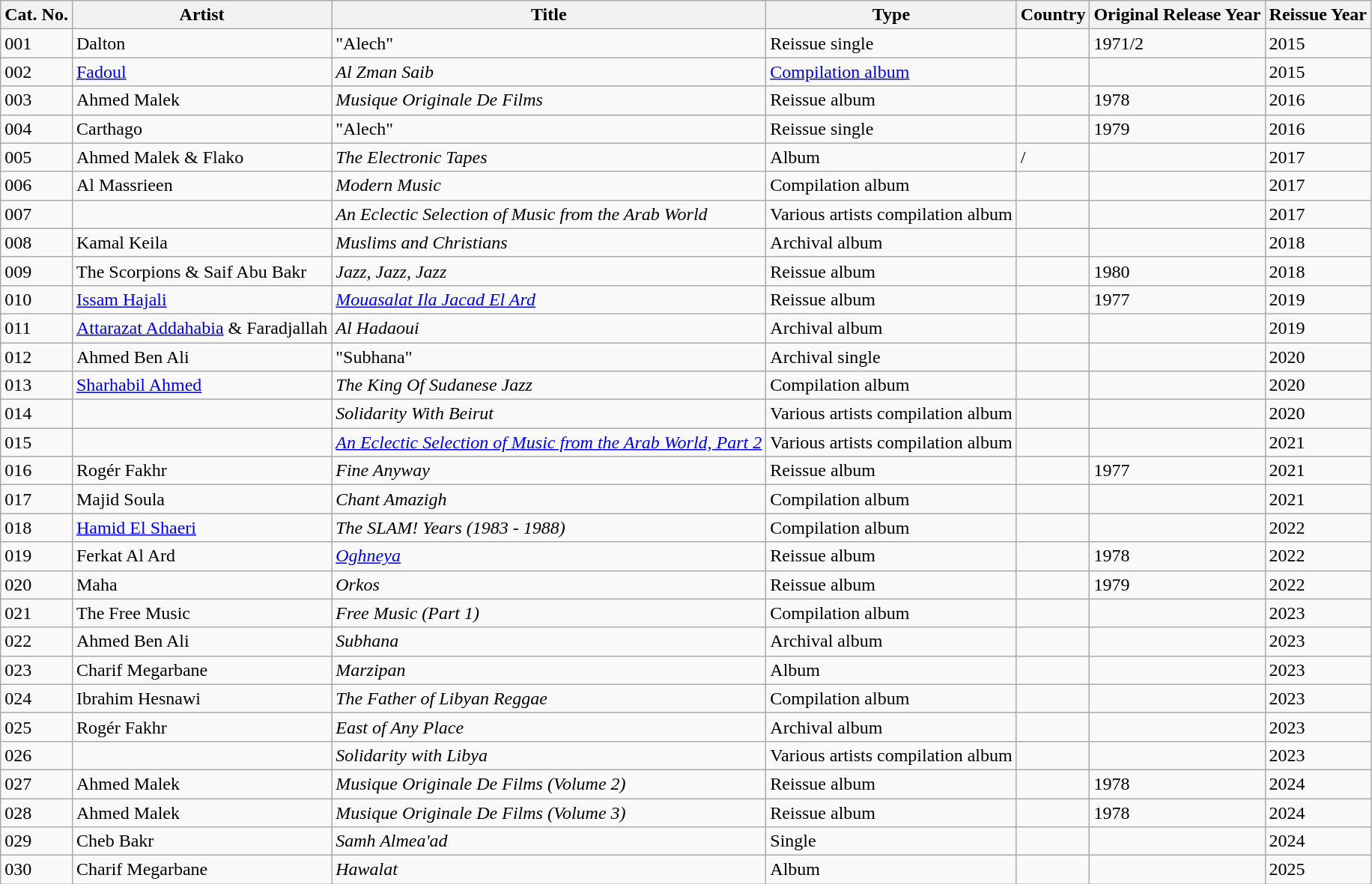<table class="wikitable sortable">
<tr>
<th>Cat. No.</th>
<th>Artist</th>
<th>Title</th>
<th>Type</th>
<th>Country</th>
<th>Original Release Year</th>
<th>Reissue Year</th>
</tr>
<tr>
<td>001</td>
<td>Dalton</td>
<td>"Alech"</td>
<td>Reissue single</td>
<td></td>
<td>1971/2</td>
<td>2015</td>
</tr>
<tr>
<td>002</td>
<td><a href='#'>Fadoul</a></td>
<td><em>Al Zman Saib</em></td>
<td><a href='#'>Compilation album</a></td>
<td></td>
<td></td>
<td>2015</td>
</tr>
<tr>
<td>003</td>
<td>Ahmed Malek</td>
<td><em>Musique Originale De Films</em></td>
<td>Reissue album</td>
<td></td>
<td>1978</td>
<td>2016</td>
</tr>
<tr>
<td>004</td>
<td>Carthago</td>
<td>"Alech"</td>
<td>Reissue single</td>
<td></td>
<td>1979</td>
<td>2016</td>
</tr>
<tr>
<td>005</td>
<td>Ahmed Malek & Flako</td>
<td><em>The Electronic Tapes</em></td>
<td>Album</td>
<td> / </td>
<td></td>
<td>2017</td>
</tr>
<tr>
<td>006</td>
<td>Al Massrieen</td>
<td><em>Modern Music</em></td>
<td>Compilation album</td>
<td></td>
<td></td>
<td>2017</td>
</tr>
<tr>
<td>007</td>
<td></td>
<td><em>An Eclectic Selection of Music from the Arab World</em></td>
<td>Various artists compilation album</td>
<td></td>
<td></td>
<td>2017</td>
</tr>
<tr>
<td>008</td>
<td>Kamal Keila</td>
<td><em>Muslims and Christians</em></td>
<td>Archival album</td>
<td></td>
<td></td>
<td>2018</td>
</tr>
<tr>
<td>009</td>
<td>The Scorpions & Saif Abu Bakr</td>
<td><em>Jazz, Jazz, Jazz</em></td>
<td>Reissue album</td>
<td></td>
<td>1980</td>
<td>2018</td>
</tr>
<tr>
<td>010</td>
<td><a href='#'>Issam Hajali</a></td>
<td><em><a href='#'>Mouasalat Ila Jacad El Ard</a></em></td>
<td>Reissue album</td>
<td></td>
<td>1977</td>
<td>2019</td>
</tr>
<tr>
<td>011</td>
<td><a href='#'>Attarazat Addahabia</a> & Faradjallah</td>
<td><em>Al Hadaoui</em></td>
<td>Archival album</td>
<td></td>
<td></td>
<td>2019</td>
</tr>
<tr>
<td>012</td>
<td>Ahmed Ben Ali</td>
<td>"Subhana"</td>
<td>Archival single</td>
<td></td>
<td></td>
<td>2020</td>
</tr>
<tr>
<td>013</td>
<td><a href='#'>Sharhabil Ahmed</a></td>
<td><em>The King Of Sudanese Jazz</em></td>
<td>Compilation album</td>
<td></td>
<td></td>
<td>2020</td>
</tr>
<tr>
<td>014</td>
<td></td>
<td><em>Solidarity With Beirut</em></td>
<td>Various artists compilation album</td>
<td></td>
<td></td>
<td>2020</td>
</tr>
<tr>
<td>015</td>
<td></td>
<td><em><a href='#'>An Eclectic Selection of Music from the Arab World, Part 2</a></em></td>
<td>Various artists compilation album</td>
<td></td>
<td></td>
<td>2021</td>
</tr>
<tr>
<td>016</td>
<td>Rogér Fakhr</td>
<td><em>Fine Anyway</em></td>
<td>Reissue album</td>
<td></td>
<td>1977</td>
<td>2021</td>
</tr>
<tr>
<td>017</td>
<td>Majid Soula</td>
<td><em>Chant Amazigh</em></td>
<td>Compilation album</td>
<td></td>
<td></td>
<td>2021</td>
</tr>
<tr>
<td>018</td>
<td><a href='#'>Hamid El Shaeri</a></td>
<td><em>The SLAM! Years (1983 - 1988)</em></td>
<td>Compilation album</td>
<td></td>
<td></td>
<td>2022</td>
</tr>
<tr>
<td>019</td>
<td>Ferkat Al Ard</td>
<td><em><a href='#'>Oghneya</a></em></td>
<td>Reissue album</td>
<td></td>
<td>1978</td>
<td>2022</td>
</tr>
<tr>
<td>020</td>
<td>Maha</td>
<td><em>Orkos</em></td>
<td>Reissue album</td>
<td></td>
<td>1979</td>
<td>2022</td>
</tr>
<tr>
<td>021</td>
<td>The Free Music</td>
<td><em>Free Music (Part 1)</em></td>
<td>Compilation album</td>
<td></td>
<td></td>
<td>2023</td>
</tr>
<tr>
<td>022</td>
<td>Ahmed Ben Ali</td>
<td><em>Subhana</em></td>
<td>Archival album</td>
<td></td>
<td></td>
<td>2023</td>
</tr>
<tr>
<td>023</td>
<td>Charif Megarbane</td>
<td><em>Marzipan</em></td>
<td>Album</td>
<td></td>
<td></td>
<td>2023</td>
</tr>
<tr>
<td>024</td>
<td>Ibrahim Hesnawi</td>
<td><em>The Father of Libyan Reggae</em></td>
<td>Compilation album</td>
<td></td>
<td></td>
<td>2023</td>
</tr>
<tr>
<td>025</td>
<td>Rogér Fakhr</td>
<td><em>East of Any Place</em></td>
<td>Archival album</td>
<td></td>
<td></td>
<td>2023</td>
</tr>
<tr>
<td>026</td>
<td></td>
<td><em>Solidarity with Libya</em></td>
<td>Various artists compilation album</td>
<td></td>
<td></td>
<td>2023</td>
</tr>
<tr>
<td>027</td>
<td>Ahmed Malek</td>
<td><em>Musique Originale De Films (Volume 2)</em></td>
<td>Reissue album</td>
<td></td>
<td>1978</td>
<td>2024</td>
</tr>
<tr>
<td>028</td>
<td>Ahmed Malek</td>
<td><em>Musique Originale De Films (Volume 3)</em></td>
<td>Reissue album</td>
<td></td>
<td>1978</td>
<td>2024</td>
</tr>
<tr>
<td>029</td>
<td>Cheb Bakr</td>
<td><em>Samh Almea'ad</em></td>
<td>Single</td>
<td></td>
<td></td>
<td>2024</td>
</tr>
<tr>
<td>030</td>
<td>Charif Megarbane</td>
<td><em>Hawalat</em></td>
<td>Album</td>
<td></td>
<td></td>
<td>2025</td>
</tr>
</table>
